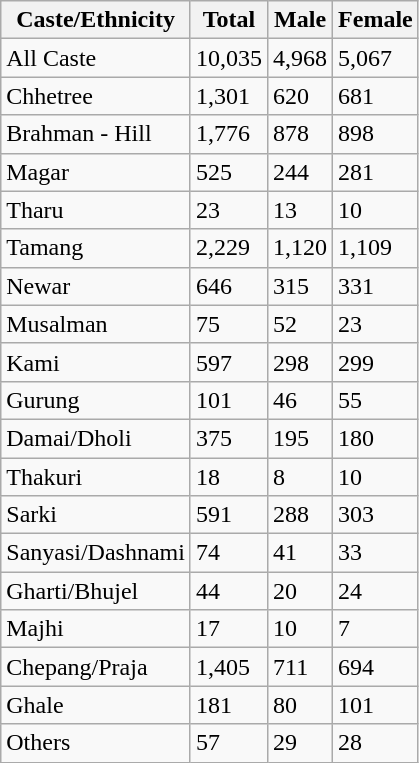<table class="wikitable">
<tr>
<th>Caste/Ethnicity</th>
<th>Total</th>
<th>Male</th>
<th>Female</th>
</tr>
<tr>
<td>All Caste</td>
<td>10,035</td>
<td>4,968</td>
<td>5,067</td>
</tr>
<tr>
<td>Chhetree</td>
<td>1,301</td>
<td>620</td>
<td>681</td>
</tr>
<tr>
<td>Brahman - Hill</td>
<td>1,776</td>
<td>878</td>
<td>898</td>
</tr>
<tr>
<td>Magar</td>
<td>525</td>
<td>244</td>
<td>281</td>
</tr>
<tr>
<td>Tharu</td>
<td>23</td>
<td>13</td>
<td>10</td>
</tr>
<tr>
<td>Tamang</td>
<td>2,229</td>
<td>1,120</td>
<td>1,109</td>
</tr>
<tr>
<td>Newar</td>
<td>646</td>
<td>315</td>
<td>331</td>
</tr>
<tr>
<td>Musalman</td>
<td>75</td>
<td>52</td>
<td>23</td>
</tr>
<tr>
<td>Kami</td>
<td>597</td>
<td>298</td>
<td>299</td>
</tr>
<tr>
<td>Gurung</td>
<td>101</td>
<td>46</td>
<td>55</td>
</tr>
<tr>
<td>Damai/Dholi</td>
<td>375</td>
<td>195</td>
<td>180</td>
</tr>
<tr>
<td>Thakuri</td>
<td>18</td>
<td>8</td>
<td>10</td>
</tr>
<tr>
<td>Sarki</td>
<td>591</td>
<td>288</td>
<td>303</td>
</tr>
<tr>
<td>Sanyasi/Dashnami</td>
<td>74</td>
<td>41</td>
<td>33</td>
</tr>
<tr>
<td>Gharti/Bhujel</td>
<td>44</td>
<td>20</td>
<td>24</td>
</tr>
<tr>
<td>Majhi</td>
<td>17</td>
<td>10</td>
<td>7</td>
</tr>
<tr>
<td>Chepang/Praja</td>
<td>1,405</td>
<td>711</td>
<td>694</td>
</tr>
<tr>
<td>Ghale</td>
<td>181</td>
<td>80</td>
<td>101</td>
</tr>
<tr>
<td>Others</td>
<td>57</td>
<td>29</td>
<td>28</td>
</tr>
</table>
